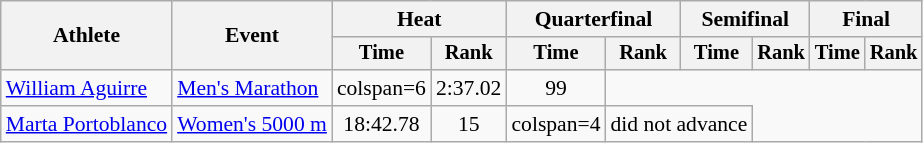<table class=wikitable style=font-size:90%;text-align:center>
<tr>
<th rowspan=2>Athlete</th>
<th rowspan=2>Event</th>
<th colspan=2>Heat</th>
<th colspan=2>Quarterfinal</th>
<th colspan=2>Semifinal</th>
<th colspan=2>Final</th>
</tr>
<tr style=font-size:95%>
<th>Time</th>
<th>Rank</th>
<th>Time</th>
<th>Rank</th>
<th>Time</th>
<th>Rank</th>
<th>Time</th>
<th>Rank</th>
</tr>
<tr>
<td align=left><a href='#'>William Aguirre</a></td>
<td align=left><a href='#'>Men's Marathon</a></td>
<td>colspan=6 </td>
<td>2:37.02</td>
<td>99</td>
</tr>
<tr>
<td align=left><a href='#'>Marta Portoblanco</a></td>
<td align=left><a href='#'>Women's 5000 m</a></td>
<td>18:42.78</td>
<td>15</td>
<td>colspan=4 </td>
<td colspan=2>did not advance</td>
</tr>
</table>
